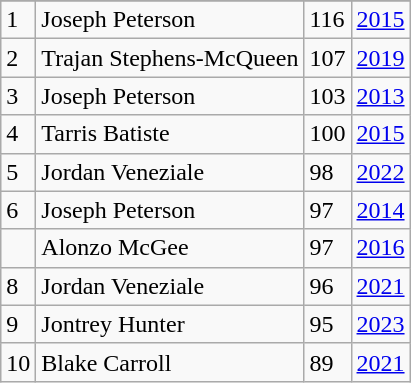<table class="wikitable">
<tr>
</tr>
<tr>
<td>1</td>
<td>Joseph Peterson</td>
<td>116</td>
<td><a href='#'>2015</a></td>
</tr>
<tr>
<td>2</td>
<td>Trajan Stephens-McQueen</td>
<td>107</td>
<td><a href='#'>2019</a></td>
</tr>
<tr>
<td>3</td>
<td>Joseph Peterson</td>
<td>103</td>
<td><a href='#'>2013</a></td>
</tr>
<tr>
<td>4</td>
<td>Tarris Batiste</td>
<td>100</td>
<td><a href='#'>2015</a></td>
</tr>
<tr>
<td>5</td>
<td>Jordan Veneziale</td>
<td>98</td>
<td><a href='#'>2022</a></td>
</tr>
<tr>
<td>6</td>
<td>Joseph Peterson</td>
<td>97</td>
<td><a href='#'>2014</a></td>
</tr>
<tr>
<td></td>
<td>Alonzo McGee</td>
<td>97</td>
<td><a href='#'>2016</a></td>
</tr>
<tr>
<td>8</td>
<td>Jordan Veneziale</td>
<td>96</td>
<td><a href='#'>2021</a></td>
</tr>
<tr>
<td>9</td>
<td>Jontrey Hunter</td>
<td>95</td>
<td><a href='#'>2023</a></td>
</tr>
<tr>
<td>10</td>
<td>Blake Carroll</td>
<td>89</td>
<td><a href='#'>2021</a></td>
</tr>
</table>
